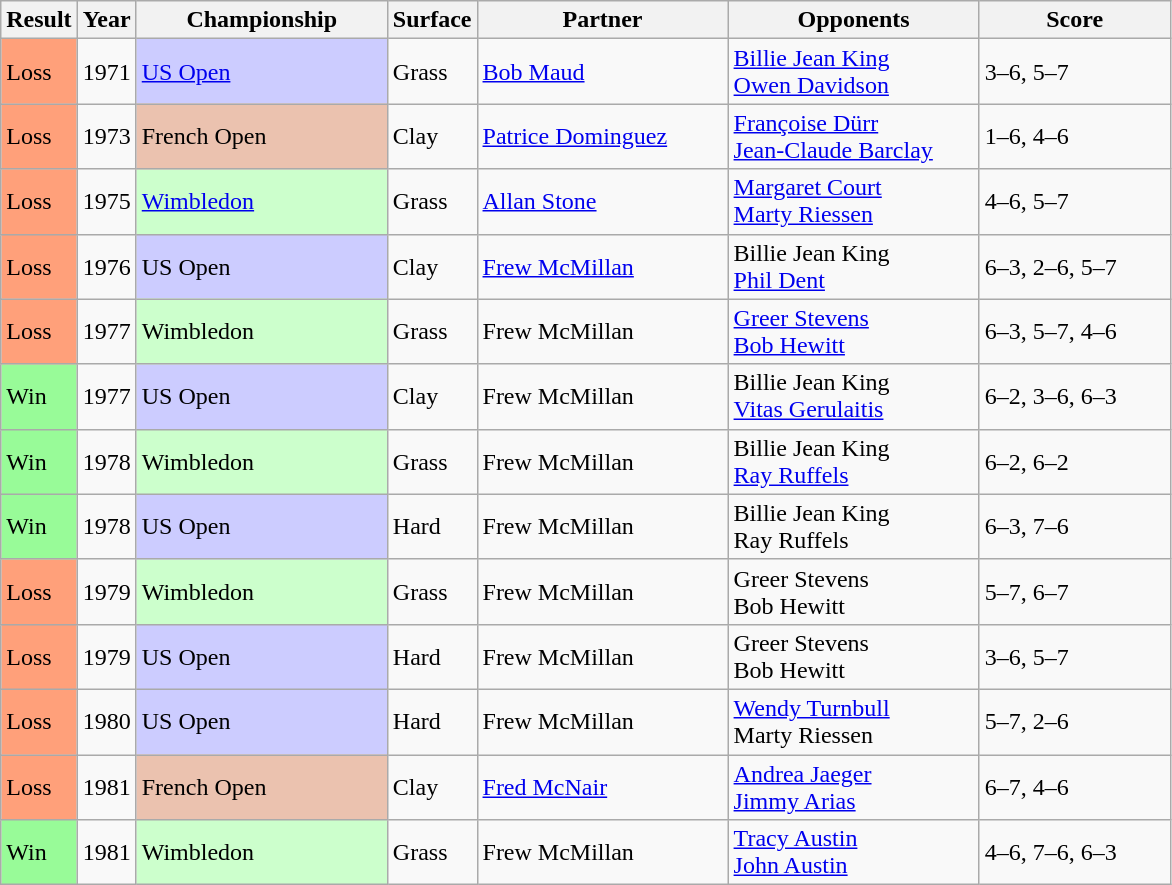<table class="sortable wikitable">
<tr>
<th style="width:40px">Result</th>
<th style="width:30px">Year</th>
<th style="width:160px">Championship</th>
<th style="width:50px">Surface</th>
<th style="width:160px">Partner</th>
<th style="width:160px">Opponents</th>
<th style="width:120px" class="unsortable">Score</th>
</tr>
<tr>
<td style="background:#ffa07a;">Loss</td>
<td>1971</td>
<td style="background:#ccf;"><a href='#'>US Open</a></td>
<td>Grass</td>
<td> <a href='#'>Bob Maud</a></td>
<td> <a href='#'>Billie Jean King</a><br> <a href='#'>Owen Davidson</a></td>
<td>3–6, 5–7</td>
</tr>
<tr>
<td style="background:#ffa07a;">Loss</td>
<td>1973</td>
<td style="background:#ebc2af;">French Open</td>
<td>Clay</td>
<td> <a href='#'>Patrice Dominguez</a></td>
<td> <a href='#'>Françoise Dürr</a><br> <a href='#'>Jean-Claude Barclay</a></td>
<td>1–6, 4–6</td>
</tr>
<tr>
<td style="background:#ffa07a;">Loss</td>
<td>1975</td>
<td style="background:#cfc;"><a href='#'>Wimbledon</a></td>
<td>Grass</td>
<td> <a href='#'>Allan Stone</a></td>
<td> <a href='#'>Margaret Court</a><br> <a href='#'>Marty Riessen</a></td>
<td>4–6, 5–7</td>
</tr>
<tr>
<td style="background:#ffa07a;">Loss</td>
<td>1976</td>
<td style="background:#ccf;">US Open</td>
<td>Clay</td>
<td> <a href='#'>Frew McMillan</a></td>
<td> Billie Jean King<br> <a href='#'>Phil Dent</a></td>
<td>6–3, 2–6, 5–7</td>
</tr>
<tr>
<td style="background:#ffa07a;">Loss</td>
<td>1977</td>
<td style="background:#cfc;">Wimbledon</td>
<td>Grass</td>
<td> Frew McMillan</td>
<td> <a href='#'>Greer Stevens</a><br> <a href='#'>Bob Hewitt</a></td>
<td>6–3, 5–7, 4–6</td>
</tr>
<tr>
<td style="background:#98fb98;">Win</td>
<td>1977</td>
<td style="background:#ccf;">US Open</td>
<td>Clay</td>
<td> Frew McMillan</td>
<td> Billie Jean King<br> <a href='#'>Vitas Gerulaitis</a></td>
<td>6–2, 3–6, 6–3</td>
</tr>
<tr>
<td style="background:#98fb98;">Win</td>
<td>1978</td>
<td style="background:#cfc;">Wimbledon</td>
<td>Grass</td>
<td> Frew McMillan</td>
<td> Billie Jean King<br> <a href='#'>Ray Ruffels</a></td>
<td>6–2, 6–2</td>
</tr>
<tr>
<td style="background:#98fb98;">Win</td>
<td>1978</td>
<td style="background:#ccf;">US Open</td>
<td>Hard</td>
<td> Frew McMillan</td>
<td> Billie Jean King<br> Ray Ruffels</td>
<td>6–3, 7–6</td>
</tr>
<tr>
<td style="background:#ffa07a;">Loss</td>
<td>1979</td>
<td style="background:#cfc;">Wimbledon</td>
<td>Grass</td>
<td> Frew McMillan</td>
<td> Greer Stevens<br> Bob Hewitt</td>
<td>5–7, 6–7</td>
</tr>
<tr>
<td style="background:#ffa07a;">Loss</td>
<td>1979</td>
<td style="background:#ccf;">US Open</td>
<td>Hard</td>
<td> Frew McMillan</td>
<td> Greer Stevens<br> Bob Hewitt</td>
<td>3–6, 5–7</td>
</tr>
<tr>
<td style="background:#ffa07a;">Loss</td>
<td>1980</td>
<td style="background:#ccf;">US Open</td>
<td>Hard</td>
<td> Frew McMillan</td>
<td> <a href='#'>Wendy Turnbull</a><br> Marty Riessen</td>
<td>5–7, 2–6</td>
</tr>
<tr>
<td style="background:#ffa07a;">Loss</td>
<td>1981</td>
<td style="background:#ebc2af;">French Open</td>
<td>Clay</td>
<td> <a href='#'>Fred McNair</a></td>
<td> <a href='#'>Andrea Jaeger</a><br> <a href='#'>Jimmy Arias</a></td>
<td>6–7, 4–6</td>
</tr>
<tr>
<td style="background:#98fb98;">Win</td>
<td>1981</td>
<td style="background:#cfc;">Wimbledon</td>
<td>Grass</td>
<td> Frew McMillan</td>
<td> <a href='#'>Tracy Austin</a><br> <a href='#'>John Austin</a></td>
<td>4–6, 7–6, 6–3</td>
</tr>
</table>
